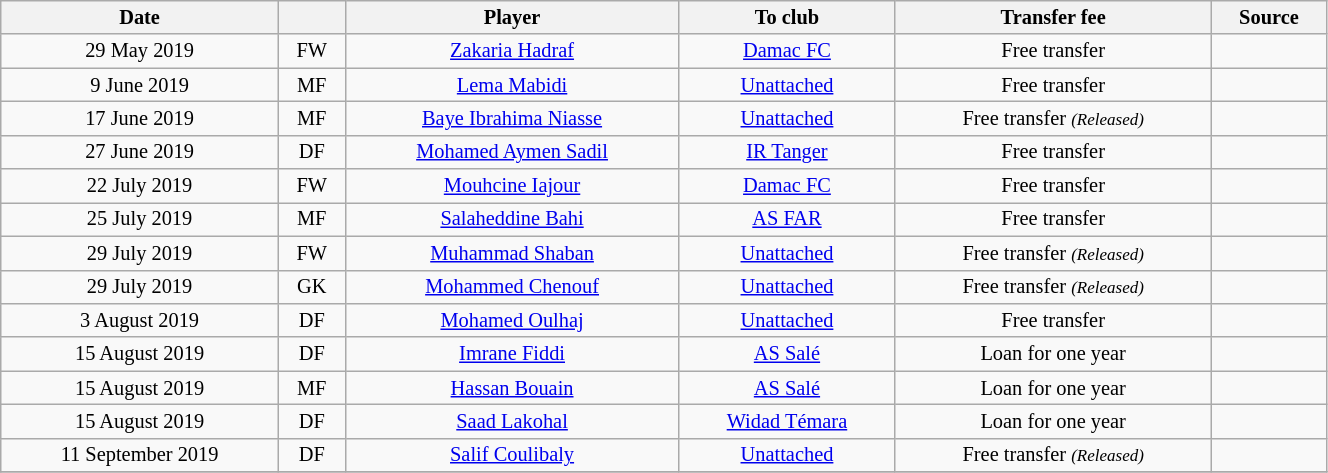<table class="wikitable sortable" style="width:70%; text-align:center; font-size:85%; text-align:centre;">
<tr>
<th>Date</th>
<th></th>
<th>Player</th>
<th>To club</th>
<th>Transfer fee</th>
<th>Source</th>
</tr>
<tr>
<td>29 May 2019</td>
<td>FW</td>
<td> <a href='#'>Zakaria Hadraf</a></td>
<td> <a href='#'>Damac FC</a></td>
<td>Free transfer</td>
<td></td>
</tr>
<tr>
<td>9 June 2019</td>
<td>MF</td>
<td> <a href='#'>Lema Mabidi</a></td>
<td><a href='#'>Unattached</a></td>
<td>Free transfer</td>
<td></td>
</tr>
<tr>
<td>17 June 2019</td>
<td>MF</td>
<td> <a href='#'>Baye Ibrahima Niasse</a></td>
<td><a href='#'>Unattached</a></td>
<td>Free transfer <small><em>(Released)</em></small></td>
<td></td>
</tr>
<tr>
<td>27 June 2019</td>
<td>DF</td>
<td> <a href='#'>Mohamed Aymen Sadil</a></td>
<td><a href='#'>IR Tanger</a></td>
<td>Free transfer</td>
<td></td>
</tr>
<tr>
<td>22 July 2019</td>
<td>FW</td>
<td> <a href='#'>Mouhcine Iajour</a></td>
<td> <a href='#'>Damac FC</a></td>
<td>Free transfer</td>
<td></td>
</tr>
<tr>
<td>25 July 2019</td>
<td>MF</td>
<td> <a href='#'>Salaheddine Bahi</a></td>
<td><a href='#'>AS FAR</a></td>
<td>Free transfer</td>
<td></td>
</tr>
<tr>
<td>29 July 2019</td>
<td>FW</td>
<td> <a href='#'>Muhammad Shaban</a></td>
<td><a href='#'>Unattached</a></td>
<td>Free transfer <small><em>(Released)</em></small></td>
<td></td>
</tr>
<tr>
<td>29 July 2019</td>
<td>GK</td>
<td> <a href='#'>Mohammed Chenouf</a></td>
<td><a href='#'>Unattached</a></td>
<td>Free transfer <small><em>(Released)</em></small></td>
<td></td>
</tr>
<tr>
<td>3 August 2019</td>
<td>DF</td>
<td> <a href='#'>Mohamed Oulhaj</a></td>
<td><a href='#'>Unattached</a></td>
<td>Free transfer</td>
<td></td>
</tr>
<tr>
<td>15 August 2019</td>
<td>DF</td>
<td> <a href='#'>Imrane Fiddi</a></td>
<td><a href='#'>AS Salé</a></td>
<td>Loan for one year</td>
<td></td>
</tr>
<tr>
<td>15 August 2019</td>
<td>MF</td>
<td> <a href='#'>Hassan Bouain</a></td>
<td><a href='#'>AS Salé</a></td>
<td>Loan for one year</td>
<td></td>
</tr>
<tr>
<td>15 August 2019</td>
<td>DF</td>
<td> <a href='#'>Saad Lakohal</a></td>
<td><a href='#'>Widad Témara</a></td>
<td>Loan for one year</td>
<td></td>
</tr>
<tr>
<td>11 September 2019</td>
<td>DF</td>
<td> <a href='#'>Salif Coulibaly</a></td>
<td><a href='#'>Unattached</a></td>
<td>Free transfer <small><em>(Released)</em></small></td>
<td></td>
</tr>
<tr>
</tr>
</table>
